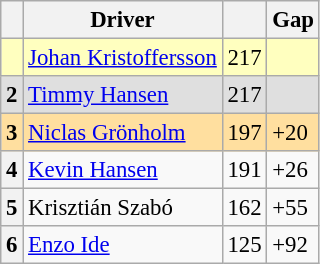<table class="wikitable" style="font-size: 95%;">
<tr>
<th></th>
<th>Driver</th>
<th></th>
<th>Gap</th>
</tr>
<tr>
<th style="background:#ffffbf;"></th>
<td style="background:#ffffbf;"> <a href='#'>Johan Kristoffersson</a></td>
<td style="background:#ffffbf;">217</td>
<td style="background:#ffffbf;"></td>
</tr>
<tr>
<th style="background:#dfdfdf;">2</th>
<td style="background:#dfdfdf;"> <a href='#'>Timmy Hansen</a></td>
<td style="background:#dfdfdf;">217</td>
<td style="background:#dfdfdf;"></td>
</tr>
<tr>
<th style="background:#ffdf9f;">3</th>
<td style="background:#ffdf9f;"> <a href='#'>Niclas Grönholm</a></td>
<td style="background:#ffdf9f;">197</td>
<td style="background:#ffdf9f;">+20</td>
</tr>
<tr>
<th>4</th>
<td> <a href='#'>Kevin Hansen</a></td>
<td>191</td>
<td>+26</td>
</tr>
<tr>
<th>5</th>
<td> Krisztián Szabó</td>
<td>162</td>
<td>+55</td>
</tr>
<tr>
<th>6</th>
<td> <a href='#'>Enzo Ide</a></td>
<td>125</td>
<td>+92</td>
</tr>
</table>
